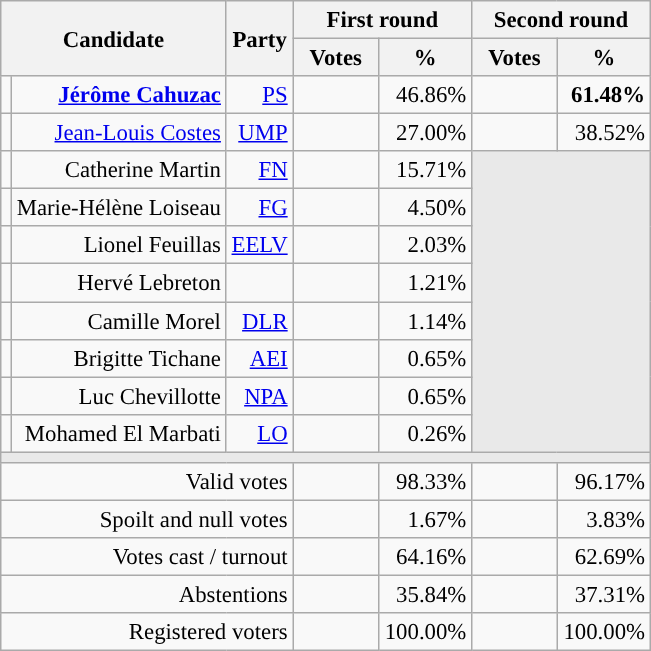<table class="wikitable" style="text-align:right;font-size:95%;">
<tr>
<th rowspan=2 colspan=2>Candidate</th>
<th rowspan=2 colspan=1>Party</th>
<th colspan=2>First round</th>
<th colspan=2>Second round</th>
</tr>
<tr>
<th style="width:50px;">Votes</th>
<th style="width:55px;">%</th>
<th style="width:50px;">Votes</th>
<th style="width:55px;">%</th>
</tr>
<tr>
<td style="background-color:"></td>
<td><strong><a href='#'>Jérôme Cahuzac</a></strong></td>
<td><a href='#'>PS</a></td>
<td></td>
<td>46.86%</td>
<td><strong></strong></td>
<td><strong>61.48%</strong></td>
</tr>
<tr>
<td style="background-color:"></td>
<td><a href='#'>Jean-Louis Costes</a></td>
<td><a href='#'>UMP</a></td>
<td></td>
<td>27.00%</td>
<td></td>
<td>38.52%</td>
</tr>
<tr>
<td style="background-color:"></td>
<td>Catherine Martin</td>
<td><a href='#'>FN</a></td>
<td></td>
<td>15.71%</td>
<td colspan=7 rowspan=8 style="background-color:#E9E9E9;"></td>
</tr>
<tr>
<td style="background-color:"></td>
<td>Marie-Hélène Loiseau</td>
<td><a href='#'>FG</a></td>
<td></td>
<td>4.50%</td>
</tr>
<tr>
<td style="background-color:"></td>
<td>Lionel Feuillas</td>
<td><a href='#'>EELV</a></td>
<td></td>
<td>2.03%</td>
</tr>
<tr>
<td style="background-color:;"></td>
<td>Hervé Lebreton</td>
<td></td>
<td></td>
<td>1.21%</td>
</tr>
<tr>
<td style="background-color:"></td>
<td>Camille Morel</td>
<td><a href='#'>DLR</a></td>
<td></td>
<td>1.14%</td>
</tr>
<tr>
<td style="background-color:"></td>
<td>Brigitte Tichane</td>
<td><a href='#'>AEI</a></td>
<td></td>
<td>0.65%</td>
</tr>
<tr>
<td style="background-color:"></td>
<td>Luc Chevillotte</td>
<td><a href='#'>NPA</a></td>
<td></td>
<td>0.65%</td>
</tr>
<tr>
<td style="background-color:"></td>
<td>Mohamed El Marbati</td>
<td><a href='#'>LO</a></td>
<td></td>
<td>0.26%</td>
</tr>
<tr>
<td colspan=7 style="background-color:#E9E9E9;"></td>
</tr>
<tr>
<td colspan=3>Valid votes</td>
<td></td>
<td>98.33%</td>
<td></td>
<td>96.17%</td>
</tr>
<tr>
<td colspan=3>Spoilt and null votes</td>
<td></td>
<td>1.67%</td>
<td></td>
<td>3.83%</td>
</tr>
<tr>
<td colspan=3>Votes cast / turnout</td>
<td></td>
<td>64.16%</td>
<td></td>
<td>62.69%</td>
</tr>
<tr>
<td colspan=3>Abstentions</td>
<td></td>
<td>35.84%</td>
<td></td>
<td>37.31%</td>
</tr>
<tr>
<td colspan=3>Registered voters</td>
<td></td>
<td>100.00%</td>
<td></td>
<td>100.00%</td>
</tr>
</table>
